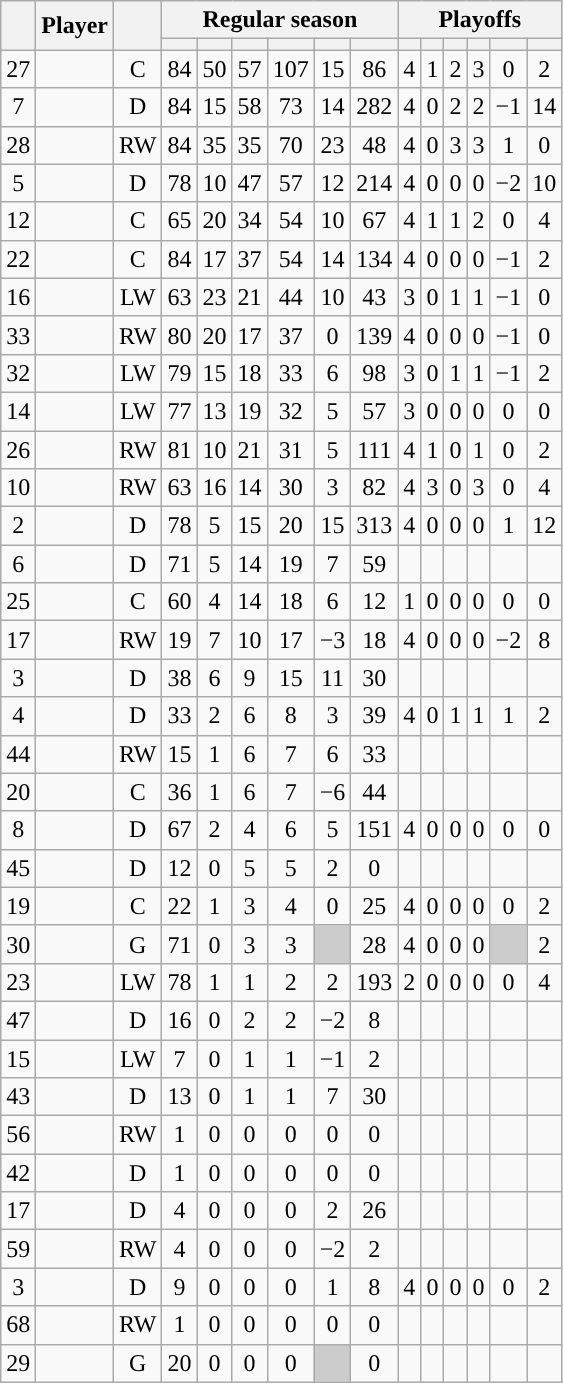<table class="wikitable sortable plainrowheaders" style="text-align:center;">
<tr>
<th scope="col" data-sort-type="number" rowspan="2"></th>
<th scope="col" rowspan="2">Player</th>
<th scope="col" rowspan="2"></th>
<th scope=colgroup colspan=6>Regular season</th>
<th scope=colgroup colspan=6>Playoffs</th>
</tr>
<tr>
<th scope="col" data-sort-type="number"></th>
<th scope="col" data-sort-type="number"></th>
<th scope="col" data-sort-type="number"></th>
<th scope="col" data-sort-type="number"></th>
<th scope="col" data-sort-type="number"></th>
<th scope="col" data-sort-type="number"></th>
<th scope="col" data-sort-type="number"></th>
<th scope="col" data-sort-type="number"></th>
<th scope="col" data-sort-type="number"></th>
<th scope="col" data-sort-type="number"></th>
<th scope="col" data-sort-type="number"></th>
<th scope="col" data-sort-type="number"></th>
</tr>
<tr>
<td scope="row">27</td>
<td align="left"></td>
<td>C</td>
<td>84</td>
<td>50</td>
<td>57</td>
<td>107</td>
<td>15</td>
<td>86</td>
<td>4</td>
<td>1</td>
<td>2</td>
<td>3</td>
<td>0</td>
<td>2</td>
</tr>
<tr>
<td scope="row">7</td>
<td align="left"></td>
<td>D</td>
<td>84</td>
<td>15</td>
<td>58</td>
<td>73</td>
<td>14</td>
<td>282</td>
<td>4</td>
<td>0</td>
<td>2</td>
<td>2</td>
<td>−1</td>
<td>14</td>
</tr>
<tr>
<td scope="row">28</td>
<td align="left"></td>
<td>RW</td>
<td>84</td>
<td>35</td>
<td>35</td>
<td>70</td>
<td>23</td>
<td>48</td>
<td>4</td>
<td>0</td>
<td>3</td>
<td>3</td>
<td>1</td>
<td>0</td>
</tr>
<tr>
<td scope="row">5</td>
<td align="left"></td>
<td>D</td>
<td>78</td>
<td>10</td>
<td>47</td>
<td>57</td>
<td>12</td>
<td>214</td>
<td>4</td>
<td>0</td>
<td>0</td>
<td>0</td>
<td>−2</td>
<td>10</td>
</tr>
<tr>
<td scope="row">12</td>
<td align="left"></td>
<td>C</td>
<td>65</td>
<td>20</td>
<td>34</td>
<td>54</td>
<td>10</td>
<td>67</td>
<td>4</td>
<td>1</td>
<td>1</td>
<td>2</td>
<td>0</td>
<td>4</td>
</tr>
<tr>
<td scope="row">22</td>
<td align="left"></td>
<td>C</td>
<td>84</td>
<td>17</td>
<td>37</td>
<td>54</td>
<td>14</td>
<td>134</td>
<td>4</td>
<td>0</td>
<td>0</td>
<td>0</td>
<td>−1</td>
<td>2</td>
</tr>
<tr>
<td scope="row">16</td>
<td align="left"></td>
<td>LW</td>
<td>63</td>
<td>23</td>
<td>21</td>
<td>44</td>
<td>10</td>
<td>43</td>
<td>3</td>
<td>0</td>
<td>1</td>
<td>1</td>
<td>−1</td>
<td>0</td>
</tr>
<tr>
<td scope="row">33</td>
<td align="left"></td>
<td>RW</td>
<td>80</td>
<td>20</td>
<td>17</td>
<td>37</td>
<td>0</td>
<td>139</td>
<td>4</td>
<td>0</td>
<td>0</td>
<td>0</td>
<td>−1</td>
<td>0</td>
</tr>
<tr>
<td scope="row">32</td>
<td align="left"></td>
<td>LW</td>
<td>79</td>
<td>15</td>
<td>18</td>
<td>33</td>
<td>6</td>
<td>98</td>
<td>3</td>
<td>0</td>
<td>1</td>
<td>1</td>
<td>−1</td>
<td>2</td>
</tr>
<tr>
<td scope="row">14</td>
<td align="left"></td>
<td>LW</td>
<td>77</td>
<td>13</td>
<td>19</td>
<td>32</td>
<td>5</td>
<td>57</td>
<td>3</td>
<td>0</td>
<td>0</td>
<td>0</td>
<td>0</td>
<td>0</td>
</tr>
<tr>
<td scope="row">26</td>
<td align="left"></td>
<td>RW</td>
<td>81</td>
<td>10</td>
<td>21</td>
<td>31</td>
<td>5</td>
<td>111</td>
<td>4</td>
<td>1</td>
<td>0</td>
<td>1</td>
<td>0</td>
<td>2</td>
</tr>
<tr>
<td scope="row">10</td>
<td align="left"></td>
<td>RW</td>
<td>63</td>
<td>16</td>
<td>14</td>
<td>30</td>
<td>3</td>
<td>82</td>
<td>4</td>
<td>3</td>
<td>0</td>
<td>3</td>
<td>0</td>
<td>4</td>
</tr>
<tr>
<td scope="row">2</td>
<td align="left"></td>
<td>D</td>
<td>78</td>
<td>5</td>
<td>15</td>
<td>20</td>
<td>15</td>
<td>313</td>
<td>4</td>
<td>0</td>
<td>0</td>
<td>0</td>
<td>1</td>
<td>12</td>
</tr>
<tr>
<td scope="row">6</td>
<td align="left"></td>
<td>D</td>
<td>71</td>
<td>5</td>
<td>14</td>
<td>19</td>
<td>7</td>
<td>59</td>
<td></td>
<td></td>
<td></td>
<td></td>
<td></td>
<td></td>
</tr>
<tr>
<td scope="row">25</td>
<td align="left"></td>
<td>C</td>
<td>60</td>
<td>4</td>
<td>14</td>
<td>18</td>
<td>6</td>
<td>12</td>
<td>1</td>
<td>0</td>
<td>0</td>
<td>0</td>
<td>0</td>
<td>0</td>
</tr>
<tr>
<td scope="row">17</td>
<td align="left"></td>
<td>RW</td>
<td>19</td>
<td>7</td>
<td>10</td>
<td>17</td>
<td>−3</td>
<td>18</td>
<td>4</td>
<td>0</td>
<td>0</td>
<td>0</td>
<td>−2</td>
<td>8</td>
</tr>
<tr>
<td scope="row">3</td>
<td align="left"></td>
<td>D</td>
<td>38</td>
<td>6</td>
<td>9</td>
<td>15</td>
<td>11</td>
<td>30</td>
<td></td>
<td></td>
<td></td>
<td></td>
<td></td>
<td></td>
</tr>
<tr>
<td scope="row">4</td>
<td align="left"></td>
<td>D</td>
<td>33</td>
<td>2</td>
<td>6</td>
<td>8</td>
<td>3</td>
<td>39</td>
<td>4</td>
<td>0</td>
<td>1</td>
<td>1</td>
<td>1</td>
<td>2</td>
</tr>
<tr>
<td scope="row">44</td>
<td align="left"></td>
<td>RW</td>
<td>15</td>
<td>1</td>
<td>6</td>
<td>7</td>
<td>6</td>
<td>33</td>
<td></td>
<td></td>
<td></td>
<td></td>
<td></td>
<td></td>
</tr>
<tr>
<td scope="row">20</td>
<td align="left"></td>
<td>C</td>
<td>36</td>
<td>1</td>
<td>6</td>
<td>7</td>
<td>−6</td>
<td>44</td>
<td></td>
<td></td>
<td></td>
<td></td>
<td></td>
<td></td>
</tr>
<tr>
<td scope="row">8</td>
<td align="left"></td>
<td>D</td>
<td>67</td>
<td>2</td>
<td>4</td>
<td>6</td>
<td>5</td>
<td>151</td>
<td>4</td>
<td>0</td>
<td>0</td>
<td>0</td>
<td>0</td>
<td>0</td>
</tr>
<tr>
<td scope="row">45</td>
<td align="left"></td>
<td>D</td>
<td>12</td>
<td>0</td>
<td>5</td>
<td>5</td>
<td>2</td>
<td>0</td>
<td></td>
<td></td>
<td></td>
<td></td>
<td></td>
<td></td>
</tr>
<tr>
<td scope="row">19</td>
<td align="left"></td>
<td>C</td>
<td>22</td>
<td>1</td>
<td>3</td>
<td>4</td>
<td>0</td>
<td>25</td>
<td>4</td>
<td>0</td>
<td>0</td>
<td>0</td>
<td>0</td>
<td>2</td>
</tr>
<tr>
<td scope="row">30</td>
<td align="left"></td>
<td>G</td>
<td>71</td>
<td>0</td>
<td>3</td>
<td>3</td>
<td style="background:#ccc"></td>
<td>28</td>
<td>4</td>
<td>0</td>
<td>0</td>
<td>0</td>
<td style="background:#ccc"></td>
<td>2</td>
</tr>
<tr>
<td scope="row">23</td>
<td align="left"></td>
<td>LW</td>
<td>78</td>
<td>1</td>
<td>1</td>
<td>2</td>
<td>2</td>
<td>193</td>
<td>2</td>
<td>0</td>
<td>0</td>
<td>0</td>
<td>0</td>
<td>4</td>
</tr>
<tr>
<td scope="row">47</td>
<td align="left"></td>
<td>D</td>
<td>16</td>
<td>0</td>
<td>2</td>
<td>2</td>
<td>−2</td>
<td>8</td>
<td></td>
<td></td>
<td></td>
<td></td>
<td></td>
<td></td>
</tr>
<tr>
<td scope="row">15</td>
<td align="left"></td>
<td>LW</td>
<td>7</td>
<td>0</td>
<td>1</td>
<td>1</td>
<td>−1</td>
<td>2</td>
<td></td>
<td></td>
<td></td>
<td></td>
<td></td>
<td></td>
</tr>
<tr>
<td scope="row">43</td>
<td align="left"></td>
<td>D</td>
<td>13</td>
<td>0</td>
<td>1</td>
<td>1</td>
<td>7</td>
<td>30</td>
<td></td>
<td></td>
<td></td>
<td></td>
<td></td>
<td></td>
</tr>
<tr>
<td scope="row">56</td>
<td align="left"></td>
<td>RW</td>
<td>1</td>
<td>0</td>
<td>0</td>
<td>0</td>
<td>0</td>
<td>0</td>
<td></td>
<td></td>
<td></td>
<td></td>
<td></td>
<td></td>
</tr>
<tr>
<td scope="row">42</td>
<td align="left"></td>
<td>D</td>
<td>1</td>
<td>0</td>
<td>0</td>
<td>0</td>
<td>0</td>
<td>0</td>
<td></td>
<td></td>
<td></td>
<td></td>
<td></td>
<td></td>
</tr>
<tr>
<td scope="row">17</td>
<td align="left"></td>
<td>D</td>
<td>4</td>
<td>0</td>
<td>0</td>
<td>0</td>
<td>2</td>
<td>26</td>
<td></td>
<td></td>
<td></td>
<td></td>
<td></td>
<td></td>
</tr>
<tr>
<td scope="row">59</td>
<td align="left"></td>
<td>RW</td>
<td>4</td>
<td>0</td>
<td>0</td>
<td>0</td>
<td>−2</td>
<td>2</td>
<td></td>
<td></td>
<td></td>
<td></td>
<td></td>
<td></td>
</tr>
<tr>
<td scope="row">3</td>
<td align="left"></td>
<td>D</td>
<td>9</td>
<td>0</td>
<td>0</td>
<td>0</td>
<td>1</td>
<td>8</td>
<td>4</td>
<td>0</td>
<td>0</td>
<td>0</td>
<td>0</td>
<td>2</td>
</tr>
<tr>
<td scope="row">68</td>
<td align="left"></td>
<td>RW</td>
<td>1</td>
<td>0</td>
<td>0</td>
<td>0</td>
<td>0</td>
<td>0</td>
<td></td>
<td></td>
<td></td>
<td></td>
<td></td>
<td></td>
</tr>
<tr>
<td scope="row">29</td>
<td align="left"></td>
<td>G</td>
<td>20</td>
<td>0</td>
<td>0</td>
<td>0</td>
<td style="background:#ccc"></td>
<td>0</td>
<td></td>
<td></td>
<td></td>
<td></td>
<td></td>
<td></td>
</tr>
</table>
